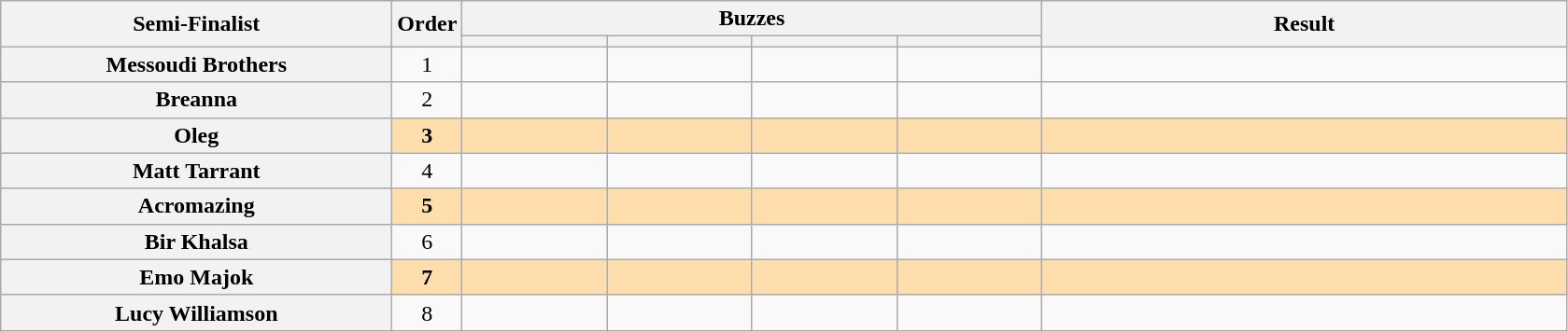<table class="wikitable plainrowheaders sortable" style="text-align:center;">
<tr>
<th scope="col" rowspan="2" class="unsortable" style="width:17em;">Semi-Finalist</th>
<th scope="col" rowspan="2" style="width:1em;">Order</th>
<th scope="col" colspan="4" class="unsortable" style="width:24em;">Buzzes</th>
<th scope="col" rowspan="2" style="width:23em;">Result</th>
</tr>
<tr>
<th scope="col" class="unsortable" style="width:6em;"></th>
<th scope="col" class="unsortable" style="width:6em;"></th>
<th scope="col" class="unsortable" style="width:6em;"></th>
<th scope="col" class="unsortable" style="width:6em;"></th>
</tr>
<tr>
<th scope="row">Messoudi Brothers</th>
<td>1</td>
<td style="text-align:center;"></td>
<td style="text-align:center;"></td>
<td style="text-align:center;"></td>
<td style="text-align:center;"></td>
<td></td>
</tr>
<tr>
<th scope="row">Breanna</th>
<td>2</td>
<td style="text-align:center;"></td>
<td style="text-align:center;"></td>
<td style="text-align:center;"></td>
<td style="text-align:center;"></td>
<td></td>
</tr>
<tr style="background:NavajoWhite;">
<th scope="row"><strong>Oleg</strong></th>
<td><strong>3</strong></td>
<td style="text-align:center;"></td>
<td style="text-align:center;"></td>
<td style="text-align:center;"></td>
<td style="text-align:center;"></td>
<td><strong></strong></td>
</tr>
<tr>
<th scope="row">Matt Tarrant</th>
<td>4</td>
<td style="text-align:center;"></td>
<td style="text-align:center;"></td>
<td style="text-align:center;"></td>
<td style="text-align:center;"></td>
<td></td>
</tr>
<tr style="background:NavajoWhite;">
<th scope="row"><strong>Acromazing</strong></th>
<td><strong>5</strong></td>
<td style="text-align:center;"></td>
<td style="text-align:center;"></td>
<td style="text-align:center;"></td>
<td style="text-align:center;"></td>
<td><strong></strong></td>
</tr>
<tr>
<th scope="row">Bir Khalsa</th>
<td>6</td>
<td style="text-align:center;"></td>
<td style="text-align:center;"></td>
<td style="text-align:center;"></td>
<td style="text-align:center;"></td>
<td></td>
</tr>
<tr style="background:NavajoWhite;">
<th scope="row"><strong>Emo Majok</strong></th>
<td><strong>7</strong></td>
<td style="text-align:center;"></td>
<td style="text-align:center;"></td>
<td style="text-align:center;"></td>
<td style="text-align:center;"></td>
<td><strong></strong></td>
</tr>
<tr>
<th scope="row">Lucy Williamson</th>
<td>8</td>
<td style="text-align:center;"></td>
<td style="text-align:center;"></td>
<td style="text-align:center;"></td>
<td style="text-align:center;"></td>
<td></td>
</tr>
</table>
